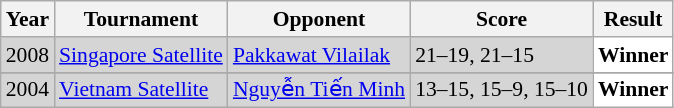<table class="sortable wikitable" style="font-size: 90%;">
<tr>
<th>Year</th>
<th>Tournament</th>
<th>Opponent</th>
<th>Score</th>
<th>Result</th>
</tr>
<tr style="background:#D5D5D5">
<td align="center">2008</td>
<td align="left"><a href='#'>Singapore Satellite</a></td>
<td align="left"> <a href='#'>Pakkawat Vilailak</a></td>
<td align="left">21–19, 21–15</td>
<td style="text-align:left; background:white"> <strong>Winner</strong></td>
</tr>
<tr>
</tr>
<tr style="background:#D5D5D5">
<td align="center">2004</td>
<td align="left"><a href='#'>Vietnam Satellite</a></td>
<td align="left"> <a href='#'>Nguyễn Tiến Minh</a></td>
<td align="left">13–15, 15–9, 15–10</td>
<td style="text-align:left; background:white"> <strong>Winner</strong></td>
</tr>
</table>
